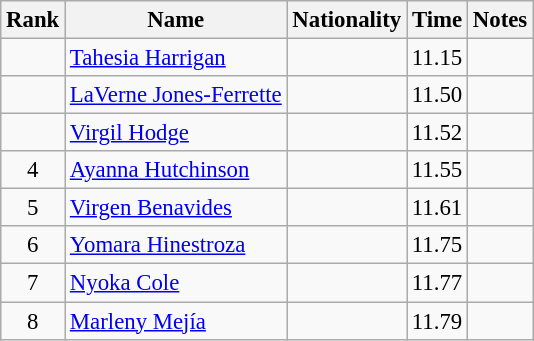<table class="wikitable sortable" style="text-align:center;font-size:95%">
<tr>
<th>Rank</th>
<th>Name</th>
<th>Nationality</th>
<th>Time</th>
<th>Notes</th>
</tr>
<tr>
<td></td>
<td align=left><a href='#'>Tahesia Harrigan</a></td>
<td align=left></td>
<td>11.15</td>
<td></td>
</tr>
<tr>
<td></td>
<td align=left><a href='#'>LaVerne Jones-Ferrette</a></td>
<td align=left></td>
<td>11.50</td>
<td></td>
</tr>
<tr>
<td></td>
<td align=left><a href='#'>Virgil Hodge</a></td>
<td align=left></td>
<td>11.52</td>
<td></td>
</tr>
<tr>
<td>4</td>
<td align=left><a href='#'>Ayanna Hutchinson</a></td>
<td align=left></td>
<td>11.55</td>
<td></td>
</tr>
<tr>
<td>5</td>
<td align=left><a href='#'>Virgen Benavides</a></td>
<td align=left></td>
<td>11.61</td>
<td></td>
</tr>
<tr>
<td>6</td>
<td align=left><a href='#'>Yomara Hinestroza</a></td>
<td align=left></td>
<td>11.75</td>
<td></td>
</tr>
<tr>
<td>7</td>
<td align=left><a href='#'>Nyoka Cole</a></td>
<td align=left></td>
<td>11.77</td>
<td></td>
</tr>
<tr>
<td>8</td>
<td align=left><a href='#'>Marleny Mejía</a></td>
<td align=left></td>
<td>11.79</td>
<td></td>
</tr>
</table>
